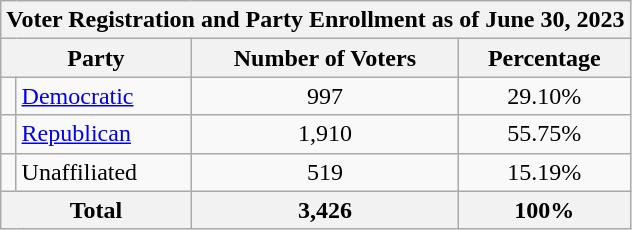<table class=wikitable>
<tr>
<th colspan = 6>Voter Registration and Party Enrollment as of June 30, 2023</th>
</tr>
<tr>
<th colspan = 2>Party</th>
<th>Number of Voters</th>
<th>Percentage</th>
</tr>
<tr>
<td></td>
<td><a href='#'>Democratic</a></td>
<td align = center>997</td>
<td align = center>29.10%</td>
</tr>
<tr>
<td></td>
<td><a href='#'>Republican</a></td>
<td align = center>1,910</td>
<td align = center>55.75%</td>
</tr>
<tr>
<td></td>
<td>Unaffiliated</td>
<td align = center>519</td>
<td align = center>15.19%</td>
</tr>
<tr>
<th colspan = 2>Total</th>
<th align = center>3,426</th>
<th align = center>100%</th>
</tr>
</table>
